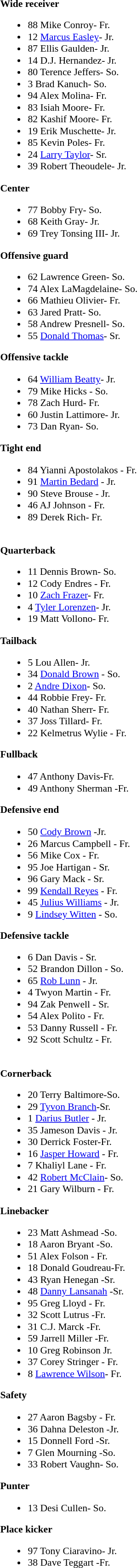<table class="toccolours" style="border-collapse:collapse; font-size:90%;">
<tr>
<td><br>

<strong>Wide receiver</strong><ul><li>88 Mike Conroy- Fr.</li><li>12 <a href='#'>Marcus Easley</a>-  Jr.</li><li>87 Ellis Gaulden- Jr.</li><li>14 D.J. Hernandez-   Jr.</li><li>80 Terence Jeffers- So.</li><li>3 Brad Kanuch-  So.</li><li>94 Alex Molina- Fr.</li><li>83 Isiah Moore-  Fr.</li><li>82 Kashif Moore-  Fr.</li><li>19 Erik Muschette-   Jr.</li><li>85 Kevin Poles- Fr.</li><li>24 <a href='#'>Larry Taylor</a>-   Sr.</li><li>39 Robert Theoudele-   Jr.</li></ul><strong>Center</strong><ul><li>77 Bobby Fry- So.</li><li>68 Keith Gray-   Jr.</li><li>69 Trey Tonsing III- Jr.</li></ul><strong>Offensive guard</strong><ul><li>62 Lawrence Green-     So.</li><li>74 Alex LaMagdelaine-    So.</li><li>66 Mathieu Olivier-   Fr.</li><li>63 Jared Pratt-    So.</li><li>58 Andrew Presnell-   So.</li><li>55 <a href='#'>Donald Thomas</a>-    Sr.</li></ul><strong>Offensive tackle</strong><ul><li>64 <a href='#'>William Beatty</a>-  Jr.</li><li>79 Mike Hicks  - So.</li><li>78 Zach Hurd- Fr.</li><li>60 Justin Lattimore- Jr.</li><li>73 Dan Ryan- So.</li></ul><strong>Tight end</strong><ul><li>84 Yianni Apostolakos -  Fr.</li><li>91 <a href='#'>Martin Bedard</a>  -  Jr.</li><li>90 Steve Brouse  -  Jr.</li><li>46 AJ Johnson  -  Fr.</li><li>89 Derek Rich-  Fr.</li></ul><br><strong>Quarterback</strong><ul><li>11 Dennis Brown-  So.</li><li>12 Cody Endres - Fr.</li><li>10 <a href='#'>Zach Frazer</a>- Fr.</li><li>4 <a href='#'>Tyler Lorenzen</a>- Jr.</li><li>19 Matt Vollono- Fr.</li></ul><strong>Tailback</strong><ul><li>5 Lou Allen-   Jr.</li><li>34 <a href='#'>Donald Brown</a> - So.</li><li>2 <a href='#'>Andre Dixon</a>-    So.</li><li>44 Robbie Frey-   Fr.</li><li>40 Nathan Sherr-    Fr.</li><li>37 Joss Tillard- Fr.</li><li>22 Kelmetrus Wylie -  Fr.</li></ul><strong>Fullback</strong><ul><li>47 Anthony Davis-Fr.</li><li>49 Anthony Sherman -Fr.</li></ul><strong>Defensive end</strong><ul><li>50 <a href='#'>Cody Brown</a>  -Jr.</li><li>26 Marcus Campbell -  Fr.</li><li>56 Mike Cox - Fr.</li><li>95 Joe Hartigan -  Sr.</li><li>96 Gary Mack - Sr.</li><li>99 <a href='#'>Kendall Reyes</a> -  Fr.</li><li>45 <a href='#'>Julius Williams</a> -  Jr.</li><li>9 <a href='#'>Lindsey Witten</a> -  So.</li></ul><strong>Defensive tackle</strong><ul><li>6 Dan Davis -  Sr.</li><li>52 Brandon Dillon -  So.</li><li>65 <a href='#'>Rob Lunn</a> - Jr.</li><li>4 Twyon Martin -  Fr.</li><li>94 Zak Penwell - Sr.</li><li>54 Alex Polito -  Fr.</li><li>53 Danny Russell -  Fr.</li><li>92 Scott Schultz -  Fr.</li></ul><br><strong>Cornerback</strong><ul><li>20 Terry Baltimore-So.</li><li>29 <a href='#'>Tyvon Branch</a>-Sr.</li><li>1 <a href='#'>Darius Butler</a> - Jr.</li><li>35 Jameson Davis -  Jr.</li><li>30 Derrick Foster-Fr.</li><li>16 <a href='#'>Jasper Howard</a> -  Fr.</li><li>7 Khaliyl Lane - Fr.</li><li>42 <a href='#'>Robert McClain</a>- So.</li><li>21 Gary Wilburn - Fr.</li></ul><strong>Linebacker</strong><ul><li>23 Matt Ashmead -So.</li><li>18 Aaron Bryant -So.</li><li>51 Alex Folson - Fr.</li><li>18 Donald Goudreau-Fr.</li><li>43 Ryan Henegan -Sr.</li><li>48 <a href='#'>Danny Lansanah</a> -Sr.</li><li>95 Greg Lloyd - Fr.</li><li>32 Scott Lutrus -Fr.</li><li>31 C.J. Marck -Fr.</li><li>59 Jarrell Miller -Fr.</li><li>10 Greg Robinson Jr.</li><li>37 Corey Stringer -  Fr.</li><li>8 <a href='#'>Lawrence Wilson</a>-  Fr.</li></ul><strong>Safety</strong><ul><li>27 Aaron Bagsby - Fr.</li><li>36 Dahna Deleston  -Jr.</li><li>15 Donnell Ford   -Sr.</li><li>7 Glen Mourning  -So.</li><li>33 Robert Vaughn- So.</li></ul><strong>Punter</strong><ul><li>13 Desi Cullen- So.</li></ul><strong>Place kicker</strong><ul><li>97 Tony Ciaravino-  Jr.</li><li>38 Dave Teggart -Fr.</li></ul></td>
</tr>
</table>
